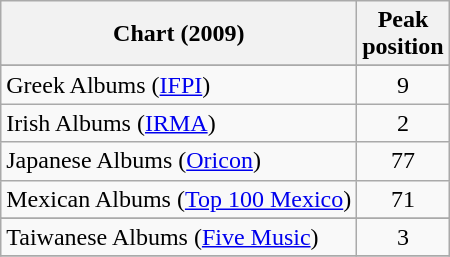<table class="wikitable sortable">
<tr>
<th>Chart (2009)</th>
<th>Peak<br>position</th>
</tr>
<tr>
</tr>
<tr>
</tr>
<tr>
<td>Greek Albums (<a href='#'>IFPI</a>)</td>
<td style="text-align:center;">9</td>
</tr>
<tr>
<td>Irish Albums (<a href='#'>IRMA</a>)</td>
<td style="text-align:center;">2</td>
</tr>
<tr>
<td>Japanese Albums (<a href='#'>Oricon</a>)</td>
<td style="text-align:center;">77</td>
</tr>
<tr>
<td>Mexican Albums (<a href='#'>Top 100 Mexico</a>)</td>
<td style="text-align:center;">71</td>
</tr>
<tr>
</tr>
<tr>
</tr>
<tr>
</tr>
<tr>
</tr>
<tr>
</tr>
<tr>
<td>Taiwanese Albums (<a href='#'>Five Music</a>)</td>
<td style="text-align:center;">3</td>
</tr>
<tr>
</tr>
</table>
